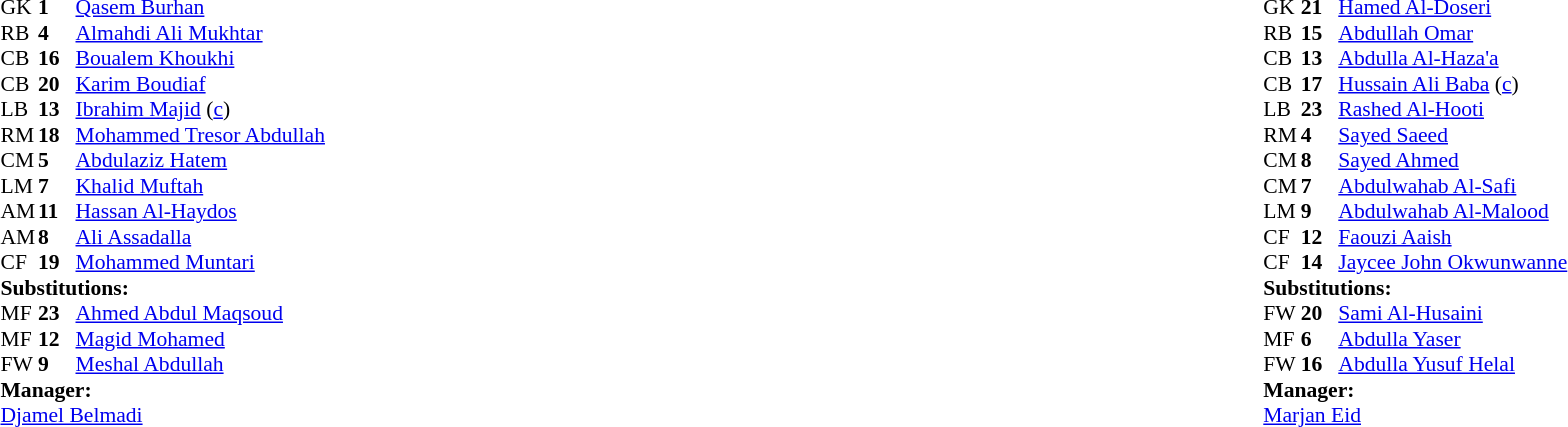<table width="100%">
<tr>
<td valign="top" width="40%"><br><table style="font-size:90%;" cellspacing="0" cellpadding="0">
<tr>
<th width="25"></th>
<th width="25"></th>
</tr>
<tr>
<td>GK</td>
<td><strong>1</strong></td>
<td><a href='#'>Qasem Burhan</a></td>
</tr>
<tr>
<td>RB</td>
<td><strong>4</strong></td>
<td><a href='#'>Almahdi Ali Mukhtar</a></td>
</tr>
<tr>
<td>CB</td>
<td><strong>16</strong></td>
<td><a href='#'>Boualem Khoukhi</a></td>
<td></td>
<td></td>
</tr>
<tr>
<td>CB</td>
<td><strong>20</strong></td>
<td><a href='#'>Karim Boudiaf</a></td>
</tr>
<tr>
<td>LB</td>
<td><strong>13</strong></td>
<td><a href='#'>Ibrahim Majid</a> (<a href='#'>c</a>)</td>
</tr>
<tr>
<td>RM</td>
<td><strong>18</strong></td>
<td><a href='#'>Mohammed Tresor Abdullah</a></td>
</tr>
<tr>
<td>CM</td>
<td><strong>5</strong></td>
<td><a href='#'>Abdulaziz Hatem</a></td>
<td></td>
<td></td>
</tr>
<tr>
<td>LM</td>
<td><strong>7</strong></td>
<td><a href='#'>Khalid Muftah</a></td>
</tr>
<tr>
<td>AM</td>
<td><strong>11</strong></td>
<td><a href='#'>Hassan Al-Haydos</a></td>
</tr>
<tr>
<td>AM</td>
<td><strong>8</strong></td>
<td><a href='#'>Ali Assadalla</a></td>
<td></td>
<td></td>
</tr>
<tr>
<td>CF</td>
<td><strong>19</strong></td>
<td><a href='#'>Mohammed Muntari</a></td>
</tr>
<tr>
<td colspan=3><strong>Substitutions:</strong></td>
</tr>
<tr>
<td>MF</td>
<td><strong>23</strong></td>
<td><a href='#'>Ahmed Abdul Maqsoud</a></td>
<td></td>
<td></td>
</tr>
<tr>
<td>MF</td>
<td><strong>12</strong></td>
<td><a href='#'>Magid Mohamed</a></td>
<td></td>
<td></td>
</tr>
<tr>
<td>FW</td>
<td><strong>9</strong></td>
<td><a href='#'>Meshal Abdullah</a></td>
<td></td>
<td></td>
</tr>
<tr>
<td colspan=3><strong>Manager:</strong></td>
</tr>
<tr>
<td colspan=4> <a href='#'>Djamel Belmadi</a></td>
</tr>
</table>
</td>
<td valign="top"></td>
<td valign="top" width="50%"><br><table style="font-size:90%;" cellspacing="0" cellpadding="0" align="center">
<tr>
<th width=25></th>
<th width=25></th>
</tr>
<tr>
<td>GK</td>
<td><strong>21</strong></td>
<td><a href='#'>Hamed Al-Doseri</a></td>
</tr>
<tr>
<td>RB</td>
<td><strong>15</strong></td>
<td><a href='#'>Abdullah Omar</a></td>
<td></td>
<td></td>
</tr>
<tr>
<td>CB</td>
<td><strong>13</strong></td>
<td><a href='#'>Abdulla Al-Haza'a</a></td>
</tr>
<tr>
<td>CB</td>
<td><strong>17</strong></td>
<td><a href='#'>Hussain Ali Baba</a> (<a href='#'>c</a>)</td>
<td></td>
</tr>
<tr>
<td>LB</td>
<td><strong>23</strong></td>
<td><a href='#'>Rashed Al-Hooti</a></td>
</tr>
<tr>
<td>RM</td>
<td><strong>4</strong></td>
<td><a href='#'>Sayed Saeed</a></td>
</tr>
<tr>
<td>CM</td>
<td><strong>8</strong></td>
<td><a href='#'>Sayed Ahmed</a></td>
</tr>
<tr>
<td>CM</td>
<td><strong>7</strong></td>
<td><a href='#'>Abdulwahab Al-Safi</a></td>
</tr>
<tr>
<td>LM</td>
<td><strong>9</strong></td>
<td><a href='#'>Abdulwahab Al-Malood</a></td>
<td></td>
<td></td>
</tr>
<tr>
<td>CF</td>
<td><strong>12</strong></td>
<td><a href='#'>Faouzi Aaish</a></td>
</tr>
<tr>
<td>CF</td>
<td><strong>14</strong></td>
<td><a href='#'>Jaycee John Okwunwanne</a></td>
<td></td>
<td></td>
</tr>
<tr>
<td colspan=3><strong>Substitutions:</strong></td>
</tr>
<tr>
<td>FW</td>
<td><strong>20</strong></td>
<td><a href='#'>Sami Al-Husaini</a></td>
<td></td>
<td></td>
</tr>
<tr>
<td>MF</td>
<td><strong>6</strong></td>
<td><a href='#'>Abdulla Yaser</a></td>
<td> </td>
<td></td>
</tr>
<tr>
<td>FW</td>
<td><strong>16</strong></td>
<td><a href='#'>Abdulla Yusuf Helal</a></td>
<td></td>
<td></td>
</tr>
<tr>
<td colspan=3><strong>Manager:</strong></td>
</tr>
<tr>
<td colspan=4><a href='#'>Marjan Eid</a></td>
</tr>
</table>
</td>
</tr>
</table>
